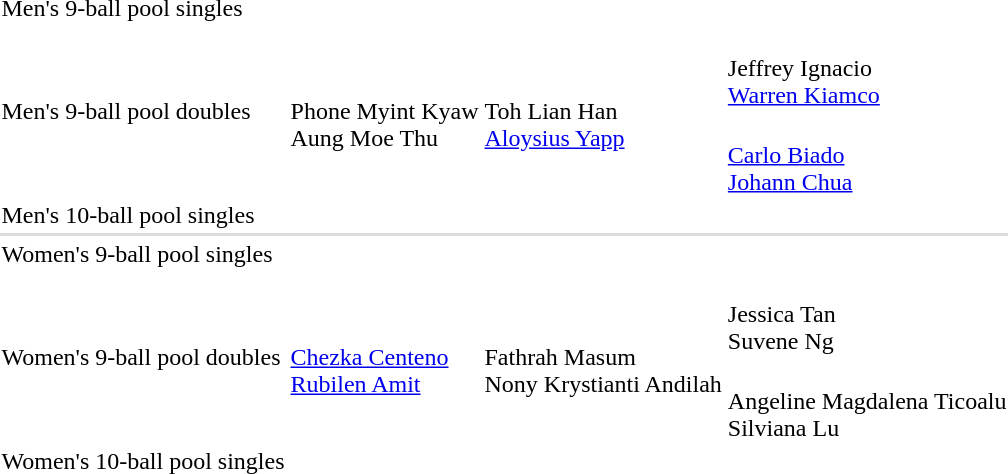<table>
<tr>
<td rowspan=2>Men's 9-ball pool singles</td>
<td rowspan=2></td>
<td rowspan=2></td>
<td></td>
</tr>
<tr>
<td></td>
</tr>
<tr>
<td rowspan=2>Men's 9-ball pool doubles</td>
<td rowspan=2 nowrap><br>Phone Myint Kyaw<br>Aung Moe Thu</td>
<td rowspan=2 nowrap><br>Toh Lian Han<br><a href='#'>Aloysius Yapp</a></td>
<td nowrap><br>Jeffrey Ignacio<br><a href='#'>Warren Kiamco</a></td>
</tr>
<tr>
<td><br><a href='#'>Carlo Biado</a><br><a href='#'>Johann Chua</a></td>
</tr>
<tr>
<td rowspan=2>Men's 10-ball pool singles</td>
<td rowspan=2></td>
<td rowspan=2></td>
<td></td>
</tr>
<tr>
<td nowrap></td>
</tr>
<tr bgcolor=#dddddd>
<td colspan=4></td>
</tr>
<tr>
<td rowspan=2>Women's 9-ball pool singles</td>
<td rowspan=2></td>
<td rowspan=2></td>
<td></td>
</tr>
<tr>
<td></td>
</tr>
<tr>
<td rowspan=2>Women's 9-ball pool doubles</td>
<td rowspan=2 nowrap><br><a href='#'>Chezka Centeno</a><br><a href='#'>Rubilen Amit</a></td>
<td rowspan=2 nowrap><br>Fathrah Masum<br>Nony Krystianti Andilah</td>
<td><br>Jessica Tan<br>Suvene Ng</td>
</tr>
<tr>
<td nowrap><br>Angeline Magdalena Ticoalu<br>Silviana Lu</td>
</tr>
<tr>
<td rowspan=2>Women's 10-ball pool singles</td>
<td rowspan=2></td>
<td rowspan=2></td>
<td></td>
</tr>
<tr>
<td></td>
</tr>
</table>
